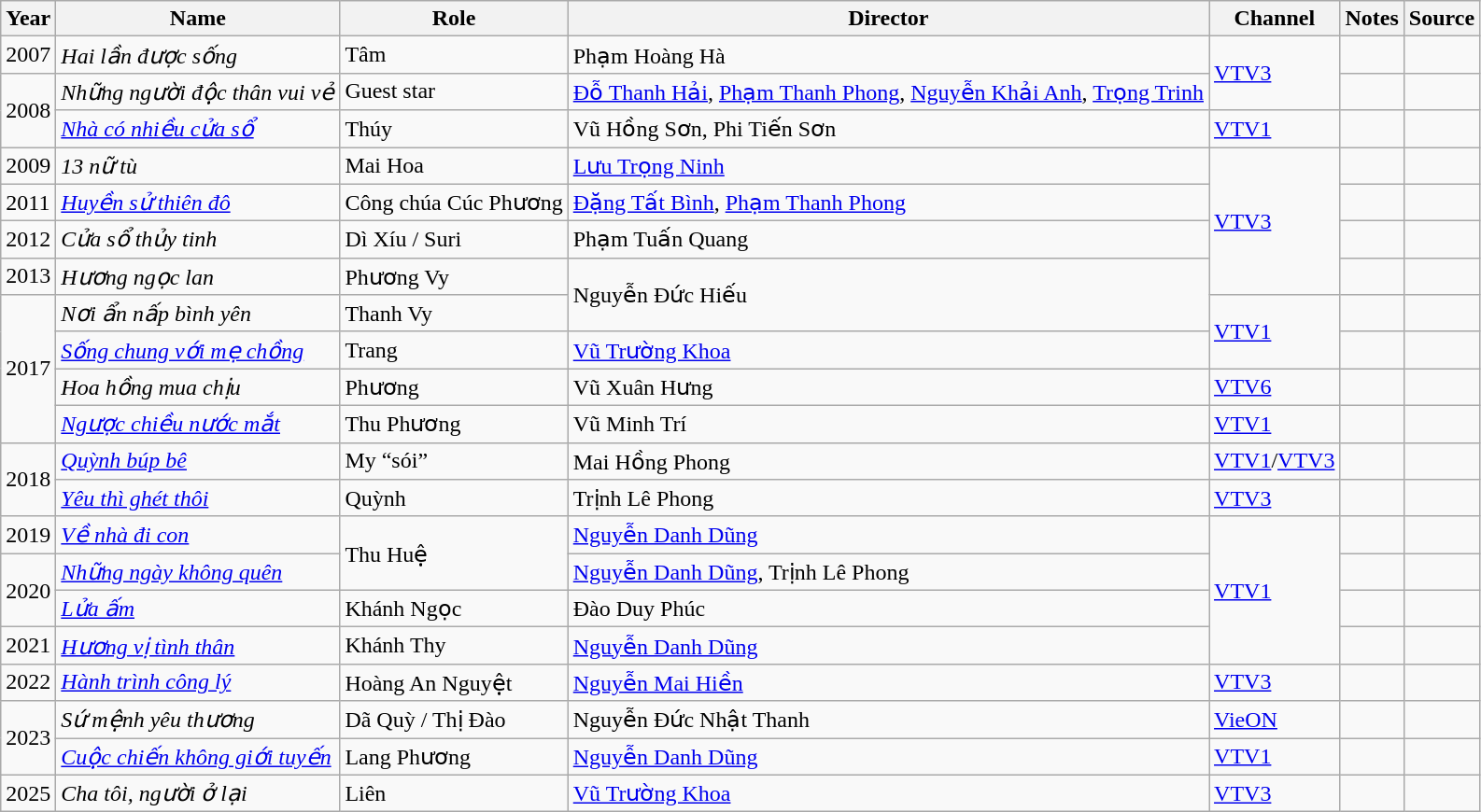<table class="wikitable">
<tr>
<th>Year</th>
<th>Name</th>
<th>Role</th>
<th>Director</th>
<th>Channel</th>
<th>Notes</th>
<th>Source</th>
</tr>
<tr>
<td>2007</td>
<td><em>Hai lần được sống</em></td>
<td>Tâm</td>
<td>Phạm Hoàng Hà</td>
<td rowspan="2"><a href='#'>VTV3</a></td>
<td></td>
<td></td>
</tr>
<tr>
<td rowspan="2">2008</td>
<td><em>Những người độc thân vui vẻ</em></td>
<td>Guest star</td>
<td><a href='#'>Đỗ Thanh Hải</a>, <a href='#'>Phạm Thanh Phong</a>, <a href='#'>Nguyễn Khải Anh</a>, <a href='#'>Trọng Trinh</a></td>
<td></td>
<td></td>
</tr>
<tr>
<td><em><a href='#'>Nhà có nhiều cửa sổ</a></em></td>
<td>Thúy</td>
<td>Vũ Hồng Sơn, Phi Tiến Sơn</td>
<td><a href='#'>VTV1</a></td>
<td></td>
<td></td>
</tr>
<tr>
<td>2009</td>
<td><em>13 nữ tù</em></td>
<td>Mai Hoa</td>
<td><a href='#'>Lưu Trọng Ninh</a></td>
<td rowspan="4"><a href='#'>VTV3</a></td>
<td></td>
<td></td>
</tr>
<tr>
<td>2011</td>
<td><em><a href='#'>Huyền sử thiên đô</a></em></td>
<td>Công chúa Cúc Phương</td>
<td><a href='#'>Đặng Tất Bình</a>, <a href='#'>Phạm Thanh Phong</a></td>
<td></td>
<td></td>
</tr>
<tr>
<td>2012</td>
<td><em>Cửa sổ thủy tinh</em></td>
<td>Dì Xíu / Suri</td>
<td>Phạm Tuấn Quang</td>
<td></td>
<td></td>
</tr>
<tr>
<td>2013</td>
<td><em>Hương ngọc lan</em></td>
<td>Phương Vy</td>
<td rowspan="2">Nguyễn Đức Hiếu</td>
<td></td>
<td></td>
</tr>
<tr>
<td rowspan="4">2017</td>
<td><em>Nơi ẩn nấp bình yên</em></td>
<td>Thanh Vy</td>
<td rowspan="2"><a href='#'>VTV1</a></td>
<td></td>
<td></td>
</tr>
<tr>
<td><em><a href='#'>Sống chung với mẹ chồng</a></em></td>
<td>Trang</td>
<td><a href='#'>Vũ Trường Khoa</a></td>
<td></td>
<td></td>
</tr>
<tr>
<td><em>Hoa hồng mua chịu</em></td>
<td>Phương</td>
<td>Vũ Xuân Hưng</td>
<td><a href='#'>VTV6</a></td>
<td></td>
<td></td>
</tr>
<tr>
<td><em><a href='#'>Ngược chiều nước mắt</a></em></td>
<td>Thu Phương</td>
<td>Vũ Minh Trí</td>
<td><a href='#'>VTV1</a></td>
<td></td>
<td></td>
</tr>
<tr>
<td rowspan="2">2018</td>
<td><em><a href='#'>Quỳnh búp bê</a></em></td>
<td>My “sói”</td>
<td>Mai Hồng Phong</td>
<td><a href='#'>VTV1</a>/<a href='#'>VTV3</a></td>
<td></td>
<td></td>
</tr>
<tr>
<td><em><a href='#'>Yêu thì ghét thôi</a></em></td>
<td>Quỳnh</td>
<td>Trịnh Lê Phong</td>
<td><a href='#'>VTV3</a></td>
<td></td>
<td></td>
</tr>
<tr>
<td>2019</td>
<td><em><a href='#'>Về nhà đi con</a></em></td>
<td rowspan="2">Thu Huệ</td>
<td><a href='#'>Nguyễn Danh Dũng</a></td>
<td rowspan="4"><a href='#'>VTV1</a></td>
<td></td>
<td></td>
</tr>
<tr>
<td rowspan="2">2020</td>
<td><em><a href='#'>Những ngày không quên</a></em></td>
<td><a href='#'>Nguyễn Danh Dũng</a>, Trịnh Lê Phong</td>
<td></td>
<td></td>
</tr>
<tr>
<td><em><a href='#'>Lửa ấm</a></em></td>
<td>Khánh Ngọc</td>
<td>Đào Duy Phúc</td>
<td></td>
<td></td>
</tr>
<tr>
<td>2021</td>
<td><em><a href='#'>Hương vị tình thân</a></em></td>
<td>Khánh Thy</td>
<td><a href='#'>Nguyễn Danh Dũng</a></td>
<td></td>
<td></td>
</tr>
<tr>
<td>2022</td>
<td><em><a href='#'>Hành trình công lý</a></em></td>
<td>Hoàng An Nguyệt</td>
<td><a href='#'>Nguyễn Mai Hiền</a></td>
<td><a href='#'>VTV3</a></td>
<td></td>
<td></td>
</tr>
<tr>
<td rowspan="2">2023</td>
<td><em>Sứ mệnh yêu thương</em></td>
<td>Dã Quỳ / Thị Đào</td>
<td>Nguyễn Đức Nhật Thanh</td>
<td><a href='#'>VieON</a></td>
<td></td>
<td></td>
</tr>
<tr>
<td><em><a href='#'>Cuộc chiến không giới tuyến</a></em></td>
<td>Lang Phương</td>
<td><a href='#'>Nguyễn Danh Dũng</a></td>
<td><a href='#'>VTV1</a></td>
<td></td>
<td></td>
</tr>
<tr>
<td>2025</td>
<td><em>Cha tôi, người ở lại</em></td>
<td>Liên</td>
<td><a href='#'>Vũ Trường Khoa</a></td>
<td><a href='#'>VTV3</a></td>
<td></td>
<td></td>
</tr>
</table>
